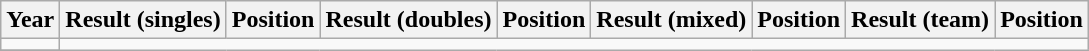<table class="wikitable" style="text-align: center;">
<tr>
<th>Year</th>
<th>Result (singles)</th>
<th>Position</th>
<th>Result (doubles)</th>
<th>Position</th>
<th>Result (mixed)</th>
<th>Position</th>
<th>Result (team)</th>
<th>Position</th>
</tr>
<tr>
<td></td>
</tr>
<tr>
</tr>
</table>
